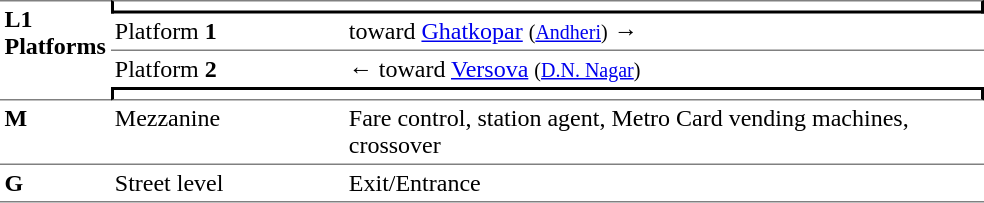<table border=0 cellspacing=0 cellpadding=3>
<tr>
<td style="border-bottom:solid 1px gray;vertical-align:top;border-top:solid 1px gray;" rowspan=4;><strong>L1<br>Platforms</strong></td>
<td style="border-top:solid 1px gray;border-right:solid 2px black;border-left:solid 2px black;border-bottom:solid 2px black;text-align:center;" colspan=2></td>
</tr>
<tr>
<td style="border-bottom:solid 1px gray;" width=150>Platform <span><strong>1</strong></span></td>
<td style="border-bottom:solid 1px gray;" width=390>  toward <a href='#'>Ghatkopar</a> <small>(<a href='#'>Andheri</a>)</small> →</td>
</tr>
<tr>
<td>Platform <span><strong>2</strong></span></td>
<td>←  toward <a href='#'>Versova</a> <small>(<a href='#'>D.N. Nagar</a>)</small></td>
</tr>
<tr>
<td style="border-top:solid 2px black;border-right:solid 2px black;border-left:solid 2px black;border-bottom:solid 1px gray;text-align:center;" colspan=2></td>
</tr>
<tr>
<td style="vertical-align:top"><strong>M</strong></td>
<td style="vertical-align:top">Mezzanine</td>
<td style="vertical-align:top">Fare control, station agent, Metro Card vending machines, crossover</td>
</tr>
<tr>
<td style="border-bottom:solid 1px gray;border-top:solid 1px gray; vertical-align:top" width=50><strong>G</strong></td>
<td style="border-top:solid 1px gray;border-bottom:solid 1px gray; vertical-align:top" width=100>Street level</td>
<td style="border-top:solid 1px gray;border-bottom:solid 1px gray; vertical-align:top" width=420>Exit/Entrance</td>
</tr>
</table>
